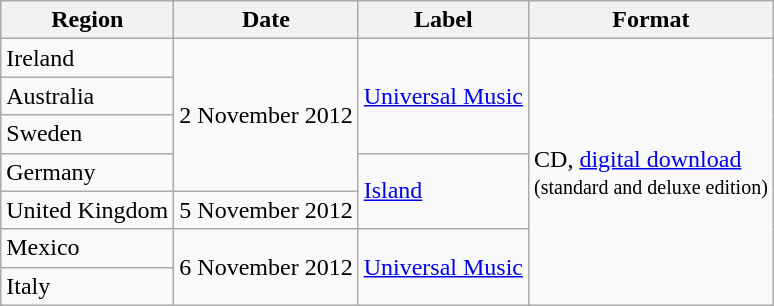<table class="wikitable">
<tr>
<th>Region</th>
<th>Date</th>
<th>Label</th>
<th>Format</th>
</tr>
<tr>
<td>Ireland</td>
<td rowspan="4">2 November 2012</td>
<td rowspan="3"><a href='#'>Universal Music</a></td>
<td rowspan="7">CD, <a href='#'>digital download</a><br><small>(standard and deluxe edition)</small></td>
</tr>
<tr>
<td>Australia</td>
</tr>
<tr>
<td>Sweden</td>
</tr>
<tr>
<td>Germany</td>
<td rowspan="2"><a href='#'>Island</a></td>
</tr>
<tr>
<td>United Kingdom</td>
<td>5 November 2012</td>
</tr>
<tr>
<td>Mexico</td>
<td rowspan="2">6 November 2012</td>
<td rowspan="2"><a href='#'>Universal Music</a></td>
</tr>
<tr>
<td>Italy</td>
</tr>
</table>
